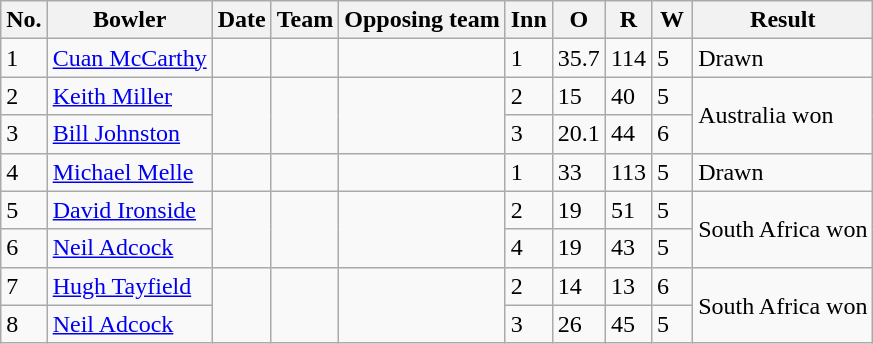<table class="wikitable sortable">
<tr>
<th>No.</th>
<th>Bowler</th>
<th>Date</th>
<th>Team</th>
<th>Opposing team</th>
<th scope="col" style="width:20px;">Inn</th>
<th scope="col" style="width:20px;">O</th>
<th scope="col" style="width:20px;">R</th>
<th scope="col" style="width:20px;">W</th>
<th>Result</th>
</tr>
<tr>
<td>1</td>
<td><a href='#'>Cuan McCarthy</a></td>
<td></td>
<td></td>
<td></td>
<td>1</td>
<td>35.7</td>
<td>114</td>
<td>5</td>
<td>Drawn</td>
</tr>
<tr>
<td>2</td>
<td><a href='#'>Keith Miller</a></td>
<td rowspan="2"></td>
<td rowspan="2"></td>
<td rowspan="2"></td>
<td>2</td>
<td>15</td>
<td>40</td>
<td>5</td>
<td rowspan="2">Australia won</td>
</tr>
<tr>
<td>3</td>
<td><a href='#'>Bill Johnston</a></td>
<td>3</td>
<td>20.1</td>
<td>44</td>
<td>6</td>
</tr>
<tr>
<td>4</td>
<td><a href='#'>Michael Melle</a></td>
<td></td>
<td></td>
<td></td>
<td>1</td>
<td>33</td>
<td>113</td>
<td>5</td>
<td>Drawn</td>
</tr>
<tr>
<td>5</td>
<td><a href='#'>David Ironside</a></td>
<td rowspan="2"></td>
<td rowspan="2"></td>
<td rowspan="2"></td>
<td>2</td>
<td>19</td>
<td>51</td>
<td>5</td>
<td rowspan="2">South Africa won</td>
</tr>
<tr>
<td>6</td>
<td><a href='#'>Neil Adcock</a></td>
<td>4</td>
<td>19</td>
<td>43</td>
<td>5</td>
</tr>
<tr>
<td>7</td>
<td><a href='#'>Hugh Tayfield</a></td>
<td rowspan="2"></td>
<td rowspan="2"></td>
<td rowspan="2"></td>
<td>2</td>
<td>14</td>
<td>13</td>
<td>6</td>
<td rowspan="2">South Africa won</td>
</tr>
<tr>
<td>8</td>
<td><a href='#'>Neil Adcock</a></td>
<td>3</td>
<td>26</td>
<td>45</td>
<td>5</td>
</tr>
</table>
